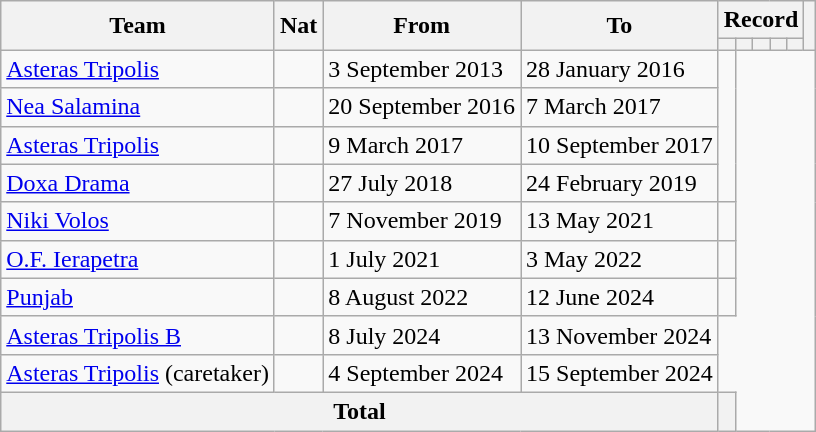<table class="wikitable" style="text-align: center;">
<tr>
<th rowspan="2">Team</th>
<th rowspan="2">Nat</th>
<th rowspan="2">From</th>
<th rowspan="2">To</th>
<th colspan="5">Record</th>
<th rowspan="2"></th>
</tr>
<tr>
<th></th>
<th></th>
<th></th>
<th></th>
<th></th>
</tr>
<tr>
<td align="left"><a href='#'>Asteras Tripolis</a></td>
<td></td>
<td align="left">3 September 2013</td>
<td align="left">28 January 2016<br></td>
<td rowspan="4"></td>
</tr>
<tr>
<td align="left"><a href='#'>Nea Salamina</a></td>
<td></td>
<td align="left">20 September 2016</td>
<td align="left">7 March 2017<br></td>
</tr>
<tr>
<td align="left"><a href='#'>Asteras Tripolis</a></td>
<td></td>
<td align="left">9 March 2017</td>
<td align="left">10 September 2017<br></td>
</tr>
<tr>
<td align="left"><a href='#'>Doxa Drama</a></td>
<td></td>
<td align="left">27 July 2018</td>
<td align="left">24 February 2019<br></td>
</tr>
<tr>
<td align="left"><a href='#'>Niki Volos</a></td>
<td></td>
<td align="left">7 November 2019</td>
<td align="left">13 May 2021<br></td>
<td></td>
</tr>
<tr>
<td align="left"><a href='#'>O.F. Ierapetra</a></td>
<td></td>
<td align="left">1 July 2021</td>
<td align="left">3 May 2022<br></td>
<td></td>
</tr>
<tr>
<td align="left"><a href='#'>Punjab</a></td>
<td></td>
<td align="left">8 August 2022</td>
<td align="left">12 June 2024<br></td>
<td></td>
</tr>
<tr>
<td align="left"><a href='#'>Asteras Tripolis B</a></td>
<td></td>
<td align="left">8 July 2024</td>
<td align="left">13 November 2024<br></td>
</tr>
<tr>
<td align="left"><a href='#'>Asteras Tripolis</a> (caretaker)</td>
<td></td>
<td align="left">4 September 2024</td>
<td align="left">15 September 2024<br></td>
</tr>
<tr>
<th colspan="4">Total<br></th>
<th></th>
</tr>
</table>
